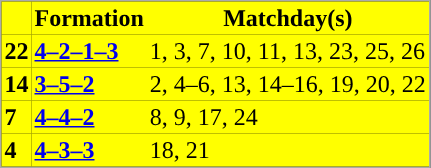<table class="toccolours" border="0" cellpadding="2" cellspacing="0" align="center" style="margin: 0.5em 0 1em 1em; background: #000000; border: 1px #aaaaaa solid;">
<tr bgcolor=#FFFF00>
<th></th>
<th>Formation</th>
<th>Matchday(s)</th>
</tr>
<tr bgcolor=#FFFF00>
<td><strong>22</strong></td>
<td><a href='#'><span><strong>4–2–1–3</strong></span></a></td>
<td>1, 3, 7, 10, 11, 13, 23, 25, 26</td>
</tr>
<tr bgcolor=#FFFF00>
<td><strong>14</strong></td>
<td><a href='#'><span><strong>3–5–2</strong></span></a></td>
<td>2, 4–6, 13, 14–16, 19, 20, 22</td>
</tr>
<tr bgcolor=#FFFF00>
<td><strong>7</strong></td>
<td><a href='#'><span><strong>4–4–2</strong></span></a></td>
<td>8, 9, 17, 24</td>
</tr>
<tr bgcolor=#FFFF00>
<td><strong>4</strong></td>
<td><a href='#'><span><strong>4–3–3</strong></span></a></td>
<td>18, 21</td>
</tr>
</table>
